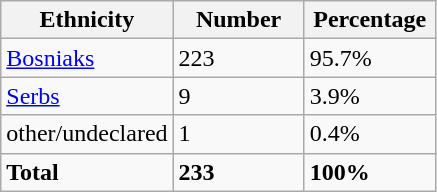<table class="wikitable">
<tr>
<th width="100px">Ethnicity</th>
<th width="80px">Number</th>
<th width="80px">Percentage</th>
</tr>
<tr>
<td><a href='#'>Bosniaks</a></td>
<td>223</td>
<td>95.7%</td>
</tr>
<tr>
<td><a href='#'>Serbs</a></td>
<td>9</td>
<td>3.9%</td>
</tr>
<tr>
<td>other/undeclared</td>
<td>1</td>
<td>0.4%</td>
</tr>
<tr>
<td><strong>Total</strong></td>
<td><strong>233</strong></td>
<td><strong>100%</strong></td>
</tr>
</table>
